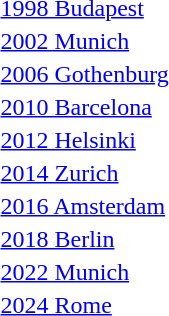<table>
<tr>
<td><a href='#'>1998 Budapest</a><br></td>
<td></td>
<td></td>
<td></td>
</tr>
<tr>
<td><a href='#'>2002 Munich</a><br></td>
<td></td>
<td></td>
<td></td>
</tr>
<tr>
<td><a href='#'>2006 Gothenburg</a><br></td>
<td></td>
<td></td>
<td></td>
</tr>
<tr>
<td><a href='#'>2010 Barcelona</a><br></td>
<td></td>
<td></td>
<td></td>
</tr>
<tr>
<td><a href='#'>2012 Helsinki</a><br></td>
<td></td>
<td></td>
<td></td>
</tr>
<tr>
<td><a href='#'>2014 Zurich</a><br></td>
<td></td>
<td></td>
<td></td>
</tr>
<tr>
<td><a href='#'>2016 Amsterdam</a><br></td>
<td></td>
<td></td>
<td></td>
</tr>
<tr>
<td><a href='#'>2018 Berlin</a><br></td>
<td></td>
<td></td>
<td></td>
</tr>
<tr>
<td><a href='#'>2022 Munich</a><br></td>
<td></td>
<td></td>
<td></td>
</tr>
<tr>
<td><a href='#'>2024 Rome</a><br></td>
<td></td>
<td></td>
<td></td>
</tr>
</table>
